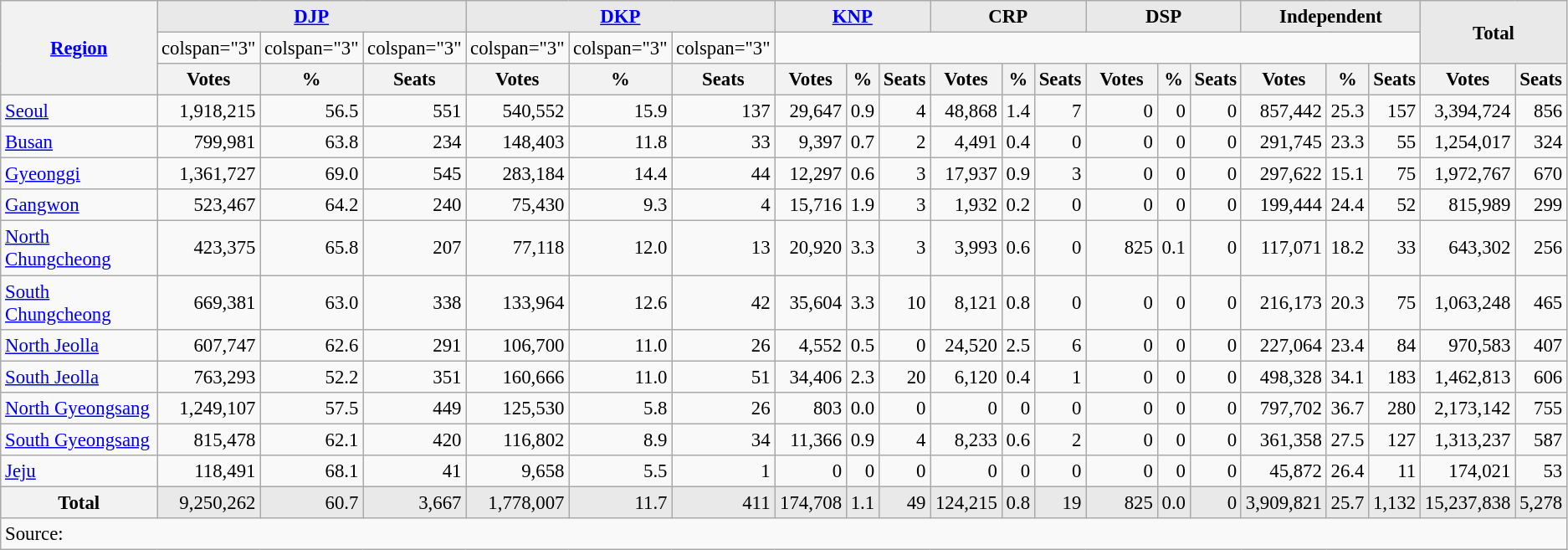<table class="wikitable" style="text-align:right; font-size:95%">
<tr>
<th rowspan="3"><a href='#'>Region</a></th>
<th colspan="3" align="center" style="background: #E9E9E9"><a href='#'>DJP</a></th>
<th colspan="3" align="center" style="background: #E9E9E9"><a href='#'>DKP</a></th>
<th colspan="3" align="center" style="background: #E9E9E9"><a href='#'>KNP</a></th>
<th colspan="3" align="center" style="background: #E9E9E9">CRP</th>
<th colspan="3" align="center" style="background: #E9E9E9">DSP</th>
<th colspan="3" align="center" style="background: #E9E9E9">Independent</th>
<th rowspan="2" colspan="2" align="center" style="background: #E9E9E9">Total</th>
</tr>
<tr>
<td>colspan="3" </td>
<td>colspan="3" </td>
<td>colspan="3" </td>
<td>colspan="3" </td>
<td>colspan="3" </td>
<td>colspan="3" </td>
</tr>
<tr>
<th width="50px">Votes</th>
<th width="10px">%</th>
<th width="20px">Seats</th>
<th width="50px">Votes</th>
<th width="10px">%</th>
<th width="20px">Seats</th>
<th width="50px">Votes</th>
<th width="10px">%</th>
<th width="20px">Seats</th>
<th width="50px">Votes</th>
<th width="10px">%</th>
<th width="20px">Seats</th>
<th width="50px">Votes</th>
<th width="10px">%</th>
<th width="20px">Seats</th>
<th width="50px">Votes</th>
<th width="10px">%</th>
<th width="20px">Seats</th>
<th width="50px">Votes</th>
<th width="20px">Seats</th>
</tr>
<tr>
<td align="left"><a href='#'>Seoul</a></td>
<td>1,918,215</td>
<td>56.5</td>
<td>551</td>
<td>540,552</td>
<td>15.9</td>
<td>137</td>
<td>29,647</td>
<td>0.9</td>
<td>4</td>
<td>48,868</td>
<td>1.4</td>
<td>7</td>
<td>0</td>
<td>0</td>
<td>0</td>
<td>857,442</td>
<td>25.3</td>
<td>157</td>
<td>3,394,724</td>
<td>856</td>
</tr>
<tr>
<td align="left"><a href='#'>Busan</a></td>
<td>799,981</td>
<td>63.8</td>
<td>234</td>
<td>148,403</td>
<td>11.8</td>
<td>33</td>
<td>9,397</td>
<td>0.7</td>
<td>2</td>
<td>4,491</td>
<td>0.4</td>
<td>0</td>
<td>0</td>
<td>0</td>
<td>0</td>
<td>291,745</td>
<td>23.3</td>
<td>55</td>
<td>1,254,017</td>
<td>324</td>
</tr>
<tr>
<td align="left"><a href='#'>Gyeonggi</a></td>
<td>1,361,727</td>
<td>69.0</td>
<td>545</td>
<td>283,184</td>
<td>14.4</td>
<td>44</td>
<td>12,297</td>
<td>0.6</td>
<td>3</td>
<td>17,937</td>
<td>0.9</td>
<td>3</td>
<td>0</td>
<td>0</td>
<td>0</td>
<td>297,622</td>
<td>15.1</td>
<td>75</td>
<td>1,972,767</td>
<td>670</td>
</tr>
<tr>
<td align="left"><a href='#'>Gangwon</a></td>
<td>523,467</td>
<td>64.2</td>
<td>240</td>
<td>75,430</td>
<td>9.3</td>
<td>4</td>
<td>15,716</td>
<td>1.9</td>
<td>3</td>
<td>1,932</td>
<td>0.2</td>
<td>0</td>
<td>0</td>
<td>0</td>
<td>0</td>
<td>199,444</td>
<td>24.4</td>
<td>52</td>
<td>815,989</td>
<td>299</td>
</tr>
<tr>
<td align="left"><a href='#'>North Chungcheong</a></td>
<td>423,375</td>
<td>65.8</td>
<td>207</td>
<td>77,118</td>
<td>12.0</td>
<td>13</td>
<td>20,920</td>
<td>3.3</td>
<td>3</td>
<td>3,993</td>
<td>0.6</td>
<td>0</td>
<td>825</td>
<td>0.1</td>
<td>0</td>
<td>117,071</td>
<td>18.2</td>
<td>33</td>
<td>643,302</td>
<td>256</td>
</tr>
<tr>
<td align="left"><a href='#'>South Chungcheong</a></td>
<td>669,381</td>
<td>63.0</td>
<td>338</td>
<td>133,964</td>
<td>12.6</td>
<td>42</td>
<td>35,604</td>
<td>3.3</td>
<td>10</td>
<td>8,121</td>
<td>0.8</td>
<td>0</td>
<td>0</td>
<td>0</td>
<td>0</td>
<td>216,173</td>
<td>20.3</td>
<td>75</td>
<td>1,063,248</td>
<td>465</td>
</tr>
<tr>
<td align="left"><a href='#'>North Jeolla</a></td>
<td>607,747</td>
<td>62.6</td>
<td>291</td>
<td>106,700</td>
<td>11.0</td>
<td>26</td>
<td>4,552</td>
<td>0.5</td>
<td>0</td>
<td>24,520</td>
<td>2.5</td>
<td>6</td>
<td>0</td>
<td>0</td>
<td>0</td>
<td>227,064</td>
<td>23.4</td>
<td>84</td>
<td>970,583</td>
<td>407</td>
</tr>
<tr>
<td align="left"><a href='#'>South Jeolla</a></td>
<td>763,293</td>
<td>52.2</td>
<td>351</td>
<td>160,666</td>
<td>11.0</td>
<td>51</td>
<td>34,406</td>
<td>2.3</td>
<td>20</td>
<td>6,120</td>
<td>0.4</td>
<td>1</td>
<td>0</td>
<td>0</td>
<td>0</td>
<td>498,328</td>
<td>34.1</td>
<td>183</td>
<td>1,462,813</td>
<td>606</td>
</tr>
<tr>
<td align="left"><a href='#'>North Gyeongsang</a></td>
<td>1,249,107</td>
<td>57.5</td>
<td>449</td>
<td>125,530</td>
<td>5.8</td>
<td>26</td>
<td>803</td>
<td>0.0</td>
<td>0</td>
<td>0</td>
<td>0</td>
<td>0</td>
<td>0</td>
<td>0</td>
<td>0</td>
<td>797,702</td>
<td>36.7</td>
<td>280</td>
<td>2,173,142</td>
<td>755</td>
</tr>
<tr>
<td align="left"><a href='#'>South Gyeongsang</a></td>
<td>815,478</td>
<td>62.1</td>
<td>420</td>
<td>116,802</td>
<td>8.9</td>
<td>34</td>
<td>11,366</td>
<td>0.9</td>
<td>4</td>
<td>8,233</td>
<td>0.6</td>
<td>2</td>
<td>0</td>
<td>0</td>
<td>0</td>
<td>361,358</td>
<td>27.5</td>
<td>127</td>
<td>1,313,237</td>
<td>587</td>
</tr>
<tr>
<td align="left"><a href='#'>Jeju</a></td>
<td>118,491</td>
<td>68.1</td>
<td>41</td>
<td>9,658</td>
<td>5.5</td>
<td>1</td>
<td>0</td>
<td>0</td>
<td>0</td>
<td>0</td>
<td>0</td>
<td>0</td>
<td>0</td>
<td>0</td>
<td>0</td>
<td>45,872</td>
<td>26.4</td>
<td>11</td>
<td>174,021</td>
<td>53</td>
</tr>
<tr style="background:#E9E9E9">
<th align="left"><strong>Total</strong></th>
<td>9,250,262</td>
<td>60.7</td>
<td>3,667</td>
<td>1,778,007</td>
<td>11.7</td>
<td>411</td>
<td>174,708</td>
<td>1.1</td>
<td>49</td>
<td>124,215</td>
<td>0.8</td>
<td>19</td>
<td>825</td>
<td>0.0</td>
<td>0</td>
<td>3,909,821</td>
<td>25.7</td>
<td>1,132</td>
<td>15,237,838</td>
<td>5,278</td>
</tr>
<tr>
<td colspan="21" align="left">Source: </td>
</tr>
</table>
